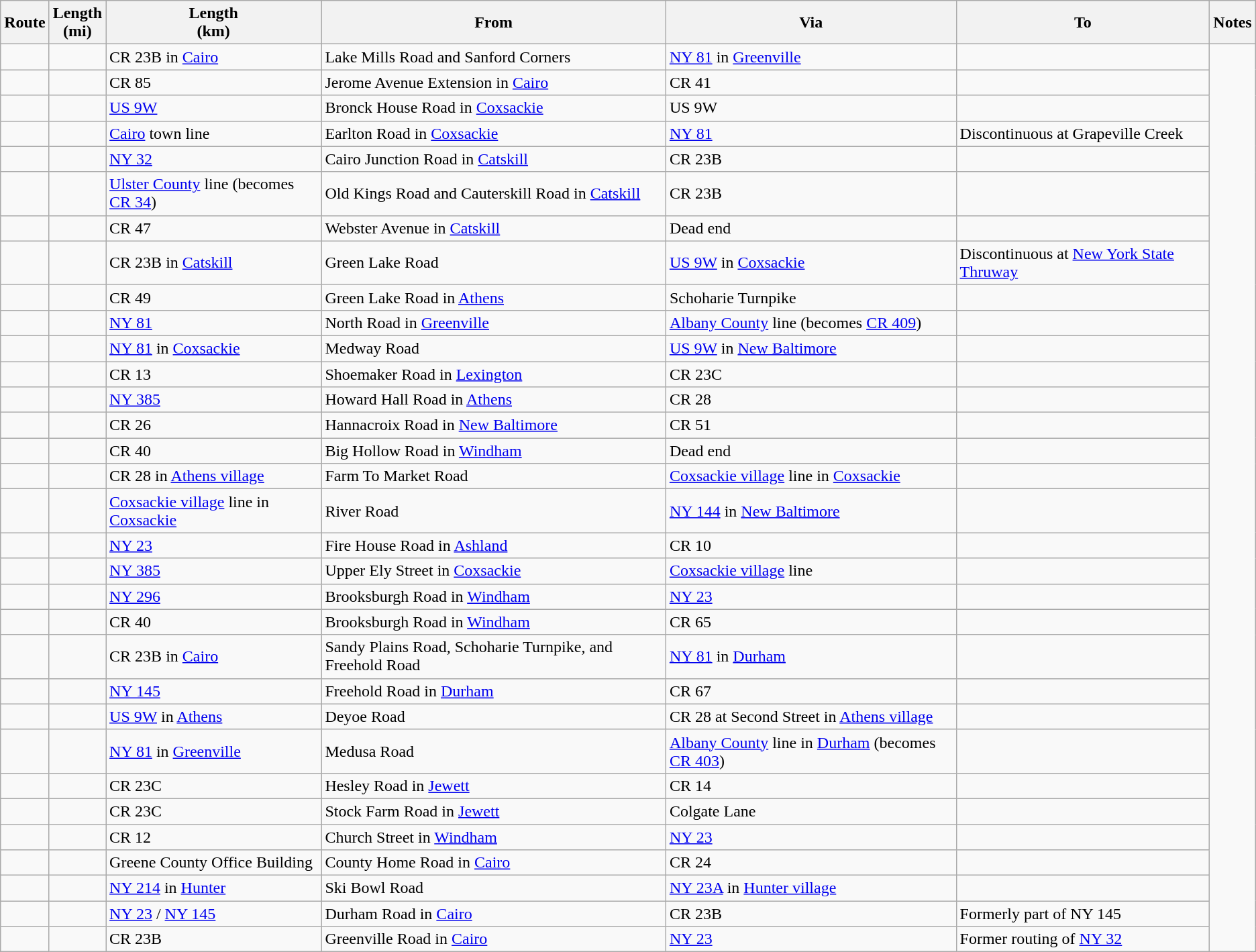<table class="wikitable sortable">
<tr>
<th>Route</th>
<th>Length<br>(mi)</th>
<th>Length<br>(km)</th>
<th class="unsortable">From</th>
<th class="unsortable">Via</th>
<th class="unsortable">To</th>
<th class="unsortable">Notes</th>
</tr>
<tr>
<td id="41"></td>
<td></td>
<td>CR 23B in <a href='#'>Cairo</a></td>
<td>Lake Mills Road and Sanford Corners</td>
<td><a href='#'>NY&nbsp;81</a> in <a href='#'>Greenville</a></td>
<td></td>
</tr>
<tr>
<td id="41A"></td>
<td></td>
<td>CR 85</td>
<td>Jerome Avenue Extension in <a href='#'>Cairo</a></td>
<td>CR 41</td>
<td></td>
</tr>
<tr>
<td id="42"></td>
<td></td>
<td><a href='#'>US&nbsp;9W</a></td>
<td>Bronck House Road in <a href='#'>Coxsackie</a></td>
<td>US 9W</td>
<td></td>
</tr>
<tr>
<td id="45"></td>
<td></td>
<td><a href='#'>Cairo</a> town line</td>
<td>Earlton Road in <a href='#'>Coxsackie</a></td>
<td><a href='#'>NY&nbsp;81</a></td>
<td>Discontinuous at Grapeville Creek</td>
</tr>
<tr>
<td id="46"></td>
<td></td>
<td><a href='#'>NY&nbsp;32</a></td>
<td>Cairo Junction Road in <a href='#'>Catskill</a></td>
<td>CR 23B</td>
<td></td>
</tr>
<tr>
<td id="47"></td>
<td></td>
<td><a href='#'>Ulster County</a> line (becomes <a href='#'>CR 34</a>)</td>
<td>Old Kings Road and Cauterskill Road in <a href='#'>Catskill</a></td>
<td>CR 23B</td>
<td></td>
</tr>
<tr>
<td id="47A"></td>
<td></td>
<td>CR 47</td>
<td>Webster Avenue in <a href='#'>Catskill</a></td>
<td>Dead end</td>
<td></td>
</tr>
<tr>
<td id="49"></td>
<td></td>
<td>CR 23B in <a href='#'>Catskill</a></td>
<td>Green Lake Road</td>
<td><a href='#'>US&nbsp;9W</a> in <a href='#'>Coxsackie</a></td>
<td>Discontinuous at <a href='#'>New York State Thruway</a></td>
</tr>
<tr>
<td id="49A"></td>
<td></td>
<td>CR 49</td>
<td>Green Lake Road in <a href='#'>Athens</a></td>
<td>Schoharie Turnpike</td>
<td></td>
</tr>
<tr>
<td id="50"></td>
<td></td>
<td><a href='#'>NY&nbsp;81</a></td>
<td>North Road in <a href='#'>Greenville</a></td>
<td><a href='#'>Albany County</a> line (becomes <a href='#'>CR 409</a>)</td>
<td></td>
</tr>
<tr>
<td id="51"></td>
<td></td>
<td><a href='#'>NY&nbsp;81</a> in <a href='#'>Coxsackie</a></td>
<td>Medway Road</td>
<td><a href='#'>US&nbsp;9W</a> in <a href='#'>New Baltimore</a></td>
<td></td>
</tr>
<tr>
<td id="52"></td>
<td></td>
<td>CR 13</td>
<td>Shoemaker Road in <a href='#'>Lexington</a></td>
<td>CR 23C</td>
<td></td>
</tr>
<tr>
<td id="53"></td>
<td></td>
<td><a href='#'>NY&nbsp;385</a></td>
<td>Howard Hall Road in <a href='#'>Athens</a></td>
<td>CR 28</td>
<td></td>
</tr>
<tr>
<td id="54"></td>
<td></td>
<td>CR 26</td>
<td>Hannacroix Road in <a href='#'>New Baltimore</a></td>
<td>CR 51</td>
<td></td>
</tr>
<tr>
<td id="56"></td>
<td></td>
<td>CR 40</td>
<td>Big Hollow Road in <a href='#'>Windham</a></td>
<td>Dead end</td>
<td></td>
</tr>
<tr>
<td id="57"></td>
<td></td>
<td>CR 28 in <a href='#'>Athens village</a></td>
<td>Farm To Market Road</td>
<td><a href='#'>Coxsackie village</a> line in <a href='#'>Coxsackie</a></td>
<td></td>
</tr>
<tr>
<td id="61"></td>
<td></td>
<td><a href='#'>Coxsackie village</a> line in <a href='#'>Coxsackie</a></td>
<td>River Road</td>
<td><a href='#'>NY&nbsp;144</a> in <a href='#'>New Baltimore</a></td>
<td></td>
</tr>
<tr>
<td id="63"></td>
<td></td>
<td><a href='#'>NY&nbsp;23</a></td>
<td>Fire House Road in <a href='#'>Ashland</a></td>
<td>CR 10</td>
<td></td>
</tr>
<tr>
<td id="64"></td>
<td></td>
<td><a href='#'>NY&nbsp;385</a></td>
<td>Upper Ely Street in <a href='#'>Coxsackie</a></td>
<td><a href='#'>Coxsackie village</a> line</td>
<td></td>
</tr>
<tr>
<td id="65"></td>
<td></td>
<td><a href='#'>NY&nbsp;296</a></td>
<td>Brooksburgh Road in <a href='#'>Windham</a></td>
<td><a href='#'>NY&nbsp;23</a></td>
<td></td>
</tr>
<tr>
<td id="65A"></td>
<td></td>
<td>CR 40</td>
<td>Brooksburgh Road in <a href='#'>Windham</a></td>
<td>CR 65</td>
<td></td>
</tr>
<tr>
<td id="67"></td>
<td></td>
<td>CR 23B in <a href='#'>Cairo</a></td>
<td>Sandy Plains Road, Schoharie Turnpike, and Freehold Road</td>
<td><a href='#'>NY&nbsp;81</a> in <a href='#'>Durham</a></td>
<td></td>
</tr>
<tr>
<td id="67A"></td>
<td></td>
<td><a href='#'>NY&nbsp;145</a></td>
<td>Freehold Road in <a href='#'>Durham</a></td>
<td>CR 67</td>
<td></td>
</tr>
<tr>
<td id="74"></td>
<td></td>
<td><a href='#'>US&nbsp;9W</a> in <a href='#'>Athens</a></td>
<td>Deyoe Road</td>
<td>CR 28 at Second Street in <a href='#'>Athens village</a></td>
<td></td>
</tr>
<tr>
<td id="75"></td>
<td></td>
<td><a href='#'>NY&nbsp;81</a> in <a href='#'>Greenville</a></td>
<td>Medusa Road</td>
<td><a href='#'>Albany County</a> line in <a href='#'>Durham</a> (becomes <a href='#'>CR 403</a>)</td>
<td></td>
</tr>
<tr>
<td id="77"></td>
<td></td>
<td>CR 23C</td>
<td>Hesley Road in <a href='#'>Jewett</a></td>
<td>CR 14</td>
<td></td>
</tr>
<tr>
<td id="78"></td>
<td></td>
<td>CR 23C</td>
<td>Stock Farm Road in <a href='#'>Jewett</a></td>
<td>Colgate Lane</td>
<td></td>
</tr>
<tr>
<td id="79"></td>
<td></td>
<td>CR 12</td>
<td>Church Street in <a href='#'>Windham</a></td>
<td><a href='#'>NY&nbsp;23</a></td>
<td></td>
</tr>
<tr>
<td id="80"></td>
<td></td>
<td>Greene County Office Building</td>
<td>County Home Road in <a href='#'>Cairo</a></td>
<td>CR 24</td>
<td></td>
</tr>
<tr>
<td id="83"></td>
<td></td>
<td><a href='#'>NY&nbsp;214</a> in <a href='#'>Hunter</a></td>
<td>Ski Bowl Road</td>
<td><a href='#'>NY&nbsp;23A</a> in <a href='#'>Hunter village</a></td>
<td></td>
</tr>
<tr>
<td id="84"></td>
<td></td>
<td><a href='#'>NY&nbsp;23</a> / <a href='#'>NY&nbsp;145</a></td>
<td>Durham Road in <a href='#'>Cairo</a></td>
<td>CR 23B</td>
<td>Formerly part of NY 145</td>
</tr>
<tr>
<td id="85"></td>
<td></td>
<td>CR 23B</td>
<td>Greenville Road in <a href='#'>Cairo</a></td>
<td><a href='#'>NY&nbsp;23</a></td>
<td>Former routing of <a href='#'>NY&nbsp;32</a></td>
</tr>
</table>
